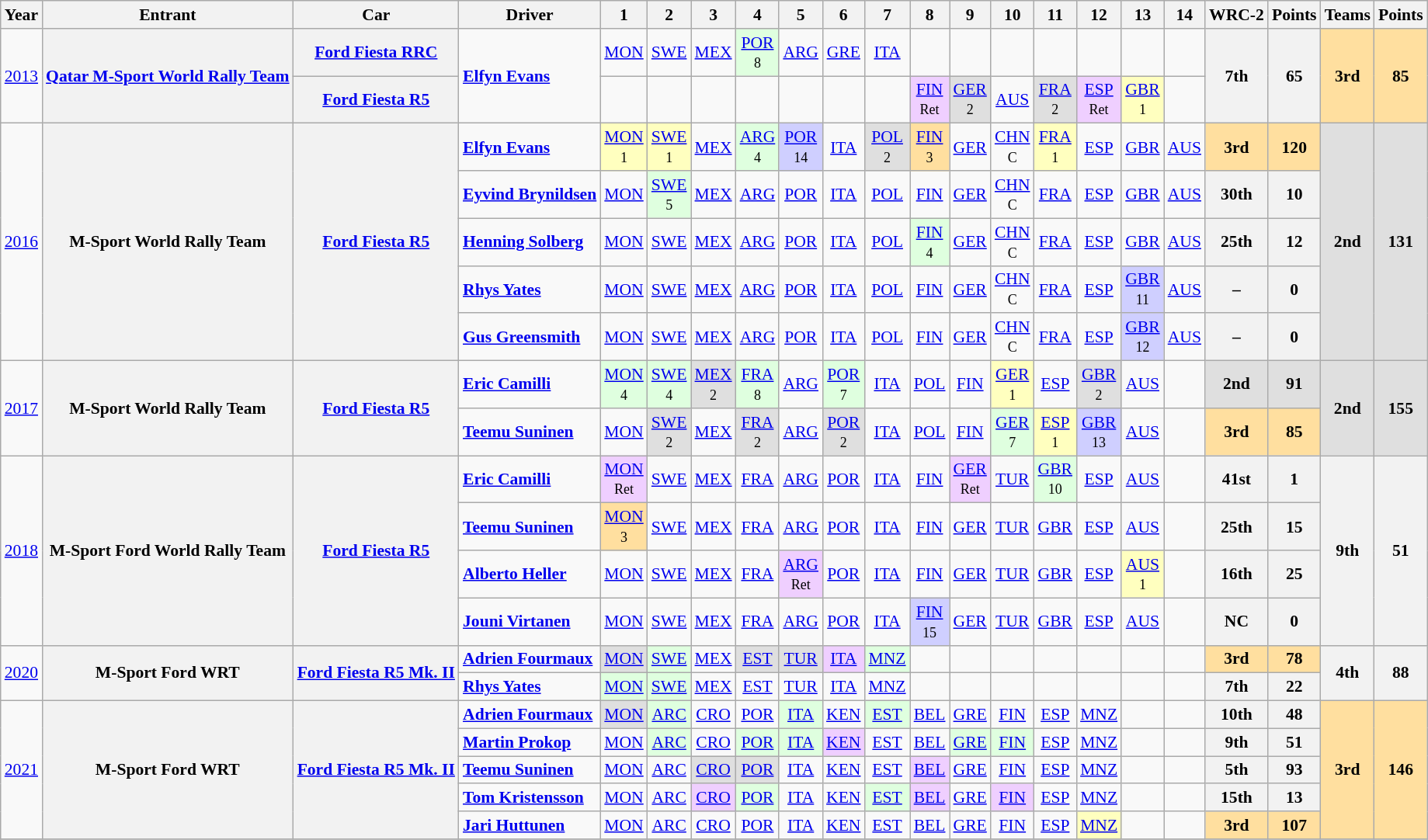<table class="wikitable" style="text-align:center; font-size:90%">
<tr>
<th>Year</th>
<th>Entrant</th>
<th>Car</th>
<th>Driver</th>
<th>1</th>
<th>2</th>
<th>3</th>
<th>4</th>
<th>5</th>
<th>6</th>
<th>7</th>
<th>8</th>
<th>9</th>
<th>10</th>
<th>11</th>
<th>12</th>
<th>13</th>
<th>14</th>
<th>WRC-2</th>
<th>Points</th>
<th>Teams</th>
<th>Points</th>
</tr>
<tr>
<td rowspan=2><a href='#'>2013</a></td>
<th rowspan=2><a href='#'>Qatar M-Sport World Rally Team</a></th>
<th><a href='#'>Ford Fiesta RRC</a></th>
<td rowspan=2 align="left"> <strong><a href='#'>Elfyn Evans</a></strong></td>
<td><a href='#'>MON</a></td>
<td><a href='#'>SWE</a></td>
<td><a href='#'>MEX</a></td>
<td style="background:#DFFFDF;"><a href='#'>POR</a><br><small>8</small></td>
<td><a href='#'>ARG</a></td>
<td><a href='#'>GRE</a></td>
<td><a href='#'>ITA</a></td>
<td></td>
<td></td>
<td></td>
<td></td>
<td></td>
<td></td>
<td></td>
<th rowspan=2>7th</th>
<th rowspan=2>65</th>
<td style="background:#FFDF9F;" rowspan="2"><strong>3rd</strong></td>
<td style="background:#FFDF9F;" rowspan="2"><strong>85</strong></td>
</tr>
<tr>
<th><a href='#'>Ford Fiesta R5</a></th>
<td></td>
<td></td>
<td></td>
<td></td>
<td></td>
<td></td>
<td></td>
<td style="background:#EFCFFF;"><a href='#'>FIN</a><br><small>Ret</small></td>
<td style="background:#DFDFDF;"><a href='#'>GER</a><br><small>2</small></td>
<td><a href='#'>AUS</a></td>
<td style="background:#DFDFDF;"><a href='#'>FRA</a><br><small>2</small></td>
<td style="background:#EFCFFF;"><a href='#'>ESP</a><br><small>Ret</small></td>
<td style="background:#FFFFBF;"><a href='#'>GBR</a><br><small>1</small></td>
<td></td>
</tr>
<tr>
<td rowspan="5"><a href='#'>2016</a></td>
<th rowspan="5">M-Sport World Rally Team</th>
<th rowspan="5"><a href='#'>Ford Fiesta R5</a></th>
<td align="left"> <strong><a href='#'>Elfyn Evans</a></strong></td>
<td style="background:#FFFFBF;"><a href='#'>MON</a><br><small>1</small></td>
<td style="background:#FFFFBF;"><a href='#'>SWE</a><br><small>1</small></td>
<td><a href='#'>MEX</a></td>
<td style="background:#DFFFDF;"><a href='#'>ARG</a><br><small>4</small></td>
<td style="background:#CFCFFF;"><a href='#'>POR</a><br><small>14</small></td>
<td><a href='#'>ITA</a></td>
<td style="background:#DFDFDF;"><a href='#'>POL</a><br><small>2</small></td>
<td style="background:#FFDF9F;"><a href='#'>FIN</a><br><small>3</small></td>
<td><a href='#'>GER</a></td>
<td><a href='#'>CHN</a><br><small>C</small></td>
<td style="background:#FFFFBF;"><a href='#'>FRA</a><br><small>1</small></td>
<td><a href='#'>ESP</a></td>
<td><a href='#'>GBR</a></td>
<td><a href='#'>AUS</a></td>
<td style="background:#ffdf9f;"><strong>3rd</strong></td>
<td style="background:#ffdf9f;"><strong>120</strong></td>
<td rowspan="5" style="background:#DFDFDF;"><strong>2nd</strong></td>
<td rowspan="5" style="background:#DFDFDF;"><strong>131</strong></td>
</tr>
<tr>
<td align="left"> <strong><a href='#'>Eyvind Brynildsen</a></strong></td>
<td><a href='#'>MON</a></td>
<td style="background:#DFFFDF;"><a href='#'>SWE</a><br><small>5</small></td>
<td><a href='#'>MEX</a></td>
<td><a href='#'>ARG</a></td>
<td><a href='#'>POR</a></td>
<td><a href='#'>ITA</a></td>
<td><a href='#'>POL</a></td>
<td><a href='#'>FIN</a></td>
<td><a href='#'>GER</a></td>
<td><a href='#'>CHN</a><br><small>C</small></td>
<td><a href='#'>FRA</a></td>
<td><a href='#'>ESP</a></td>
<td><a href='#'>GBR</a></td>
<td><a href='#'>AUS</a></td>
<th>30th</th>
<th>10</th>
</tr>
<tr>
<td align="left"> <strong><a href='#'>Henning Solberg</a></strong></td>
<td><a href='#'>MON</a></td>
<td><a href='#'>SWE</a></td>
<td><a href='#'>MEX</a></td>
<td><a href='#'>ARG</a></td>
<td><a href='#'>POR</a></td>
<td><a href='#'>ITA</a></td>
<td><a href='#'>POL</a></td>
<td style="background:#DFFFDF;"><a href='#'>FIN</a><br><small>4</small></td>
<td><a href='#'>GER</a></td>
<td><a href='#'>CHN</a><br><small>C</small></td>
<td><a href='#'>FRA</a></td>
<td><a href='#'>ESP</a></td>
<td><a href='#'>GBR</a></td>
<td><a href='#'>AUS</a></td>
<th>25th</th>
<th>12</th>
</tr>
<tr>
<td align="left"> <strong><a href='#'>Rhys Yates</a></strong></td>
<td><a href='#'>MON</a></td>
<td><a href='#'>SWE</a></td>
<td><a href='#'>MEX</a></td>
<td><a href='#'>ARG</a></td>
<td><a href='#'>POR</a></td>
<td><a href='#'>ITA</a></td>
<td><a href='#'>POL</a></td>
<td><a href='#'>FIN</a></td>
<td><a href='#'>GER</a></td>
<td><a href='#'>CHN</a><br><small>C</small></td>
<td><a href='#'>FRA</a></td>
<td><a href='#'>ESP</a></td>
<td style="background:#CFCFFF;"><a href='#'>GBR</a><br><small>11</small></td>
<td><a href='#'>AUS</a></td>
<th>–</th>
<th>0</th>
</tr>
<tr>
<td align="left"> <strong><a href='#'>Gus Greensmith</a></strong></td>
<td><a href='#'>MON</a></td>
<td><a href='#'>SWE</a></td>
<td><a href='#'>MEX</a></td>
<td><a href='#'>ARG</a></td>
<td><a href='#'>POR</a></td>
<td><a href='#'>ITA</a></td>
<td><a href='#'>POL</a></td>
<td><a href='#'>FIN</a></td>
<td><a href='#'>GER</a></td>
<td><a href='#'>CHN</a><br><small>C</small></td>
<td><a href='#'>FRA</a></td>
<td><a href='#'>ESP</a></td>
<td style="background:#CFCFFF;"><a href='#'>GBR</a><br><small>12</small></td>
<td><a href='#'>AUS</a></td>
<th>–</th>
<th>0</th>
</tr>
<tr>
<td rowspan="2"><a href='#'>2017</a></td>
<th rowspan="2">M-Sport World Rally Team</th>
<th rowspan="2"><a href='#'>Ford Fiesta R5</a></th>
<td align="left"> <strong><a href='#'>Eric Camilli</a></strong></td>
<td style="background:#DFFFDF;"><a href='#'>MON</a><br><small>4</small></td>
<td style="background:#DFFFDF;"><a href='#'>SWE</a><br><small>4</small></td>
<td style="background:#DFDFDF;"><a href='#'>MEX</a><br><small>2</small></td>
<td style="background:#DFFFDF;"><a href='#'>FRA</a><br><small>8</small></td>
<td><a href='#'>ARG</a></td>
<td style="background:#DFFFDF;"><a href='#'>POR</a><br><small>7</small></td>
<td><a href='#'>ITA</a></td>
<td><a href='#'>POL</a></td>
<td><a href='#'>FIN</a></td>
<td style="background:#FFFFBF;"><a href='#'>GER</a><br><small>1</small></td>
<td><a href='#'>ESP</a></td>
<td style="background:#DFDFDF;"><a href='#'>GBR</a><br><small>2</small></td>
<td><a href='#'>AUS</a></td>
<td></td>
<th style="background:#DFDFDF;">2nd</th>
<th style="background:#DFDFDF;">91</th>
<th rowspan="2" style="background:#DFDFDF;">2nd</th>
<th rowspan="2" style="background:#DFDFDF;">155</th>
</tr>
<tr>
<td align="left"> <strong><a href='#'>Teemu Suninen</a></strong></td>
<td><a href='#'>MON</a></td>
<td style="background:#DFDFDF;"><a href='#'>SWE</a><br><small>2</small></td>
<td><a href='#'>MEX</a></td>
<td style="background:#DFDFDF;"><a href='#'>FRA</a><br><small>2</small></td>
<td><a href='#'>ARG</a></td>
<td style="background:#DFDFDF;"><a href='#'>POR</a><br><small>2</small></td>
<td><a href='#'>ITA</a></td>
<td><a href='#'>POL</a></td>
<td><a href='#'>FIN</a></td>
<td style="background:#DFFFDF;"><a href='#'>GER</a><br><small>7</small></td>
<td style="background:#FFFFBF;"><a href='#'>ESP</a><br><small>1</small></td>
<td style="background:#CFCFFF;"><a href='#'>GBR</a><br><small>13</small></td>
<td><a href='#'>AUS</a></td>
<td></td>
<th style="background:#FFDF9F;">3rd</th>
<th style="background:#FFDF9F;">85</th>
</tr>
<tr>
<td rowspan="4"><a href='#'>2018</a></td>
<th rowspan="4">M-Sport Ford World Rally Team</th>
<th rowspan="4"><a href='#'>Ford Fiesta R5</a></th>
<td align="left"> <strong><a href='#'>Eric Camilli</a></strong></td>
<td style="background:#EFCFFF;"><a href='#'>MON</a><br><small>Ret</small></td>
<td><a href='#'>SWE</a></td>
<td><a href='#'>MEX</a></td>
<td><a href='#'>FRA</a></td>
<td><a href='#'>ARG</a></td>
<td><a href='#'>POR</a></td>
<td><a href='#'>ITA</a></td>
<td><a href='#'>FIN</a></td>
<td style="background:#EFCFFF;"><a href='#'>GER</a><br><small>Ret</small></td>
<td><a href='#'>TUR</a></td>
<td style="background:#DFFFDF;"><a href='#'>GBR</a><br><small>10</small></td>
<td><a href='#'>ESP</a></td>
<td><a href='#'>AUS</a></td>
<td></td>
<th>41st</th>
<th>1</th>
<th rowspan="4">9th</th>
<th rowspan="4">51</th>
</tr>
<tr>
<td align="left"> <strong><a href='#'>Teemu Suninen</a></strong></td>
<td style="background:#ffdf9f;"><a href='#'>MON</a><br><small>3</small></td>
<td><a href='#'>SWE</a></td>
<td><a href='#'>MEX</a></td>
<td><a href='#'>FRA</a></td>
<td><a href='#'>ARG</a></td>
<td><a href='#'>POR</a></td>
<td><a href='#'>ITA</a></td>
<td><a href='#'>FIN</a></td>
<td><a href='#'>GER</a></td>
<td><a href='#'>TUR</a></td>
<td><a href='#'>GBR</a></td>
<td><a href='#'>ESP</a></td>
<td><a href='#'>AUS</a></td>
<td></td>
<th>25th</th>
<th>15</th>
</tr>
<tr>
<td align="left"> <strong><a href='#'>Alberto Heller</a></strong></td>
<td><a href='#'>MON</a></td>
<td><a href='#'>SWE</a></td>
<td><a href='#'>MEX</a></td>
<td><a href='#'>FRA</a></td>
<td style="background:#EFCFFF;"><a href='#'>ARG</a><br><small>Ret</small></td>
<td><a href='#'>POR</a></td>
<td><a href='#'>ITA</a></td>
<td><a href='#'>FIN</a></td>
<td><a href='#'>GER</a></td>
<td><a href='#'>TUR</a></td>
<td><a href='#'>GBR</a></td>
<td><a href='#'>ESP</a></td>
<td style="background:#FFFFBF;"><a href='#'>AUS</a><br><small>1</small></td>
<td></td>
<th>16th</th>
<th>25</th>
</tr>
<tr>
<td align="left"> <strong><a href='#'>Jouni Virtanen</a></strong></td>
<td><a href='#'>MON</a></td>
<td><a href='#'>SWE</a></td>
<td><a href='#'>MEX</a></td>
<td><a href='#'>FRA</a></td>
<td><a href='#'>ARG</a></td>
<td><a href='#'>POR</a></td>
<td><a href='#'>ITA</a></td>
<td style="background:#CFCFFF;"><a href='#'>FIN</a><br><small>15</small></td>
<td><a href='#'>GER</a></td>
<td><a href='#'>TUR</a></td>
<td><a href='#'>GBR</a></td>
<td><a href='#'>ESP</a></td>
<td><a href='#'>AUS</a></td>
<td></td>
<th>NC</th>
<th>0</th>
</tr>
<tr>
<td rowspan="2"><a href='#'>2020</a></td>
<th rowspan="2">M-Sport Ford WRT</th>
<th rowspan="2"><a href='#'>Ford Fiesta R5 Mk. II</a></th>
<td align="left"> <strong><a href='#'>Adrien Fourmaux</a></strong></td>
<td style="background:#DFDFDF;"><a href='#'>MON</a><br></td>
<td style="background:#DFFFDF;"><a href='#'>SWE</a><br></td>
<td><a href='#'>MEX</a></td>
<td style="background:#DFDFDF;"><a href='#'>EST</a><br></td>
<td style="background:#DFDFDF;"><a href='#'>TUR</a><br></td>
<td style="background:#EFCFFF;"><a href='#'>ITA</a><br></td>
<td style="background:#DFFFDF;"><a href='#'>MNZ</a><br></td>
<td></td>
<td></td>
<td></td>
<td></td>
<td></td>
<td></td>
<td></td>
<th style="background:#ffdf9f;">3rd</th>
<th style="background:#ffdf9f;">78</th>
<th rowspan="2">4th</th>
<th rowspan="2">88</th>
</tr>
<tr>
<td align="left"> <strong><a href='#'>Rhys Yates</a></strong></td>
<td style="background:#DFFFDF;"><a href='#'>MON</a><br></td>
<td style="background:#DFFFDF;"><a href='#'>SWE</a><br></td>
<td><a href='#'>MEX</a></td>
<td><a href='#'>EST</a></td>
<td><a href='#'>TUR</a></td>
<td><a href='#'>ITA</a></td>
<td><a href='#'>MNZ</a></td>
<td></td>
<td></td>
<td></td>
<td></td>
<td></td>
<td></td>
<td></td>
<th>7th</th>
<th>22</th>
</tr>
<tr>
<td rowspan="5"><a href='#'>2021</a></td>
<th rowspan="5">M-Sport Ford WRT</th>
<th rowspan="5"><a href='#'>Ford Fiesta R5 Mk. II</a></th>
<td align="left"> <strong><a href='#'>Adrien Fourmaux</a></strong></td>
<td style="background:#DFDFDF;"><a href='#'>MON</a><br></td>
<td style="background:#DFFFDF;"><a href='#'>ARC</a><br></td>
<td><a href='#'>CRO</a></td>
<td><a href='#'>POR</a></td>
<td style="background:#DFFFDF;"><a href='#'>ITA</a><br></td>
<td><a href='#'>KEN</a></td>
<td style="background:#dfffdf;"><a href='#'>EST</a><br></td>
<td><a href='#'>BEL</a></td>
<td><a href='#'>GRE</a></td>
<td><a href='#'>FIN</a></td>
<td><a href='#'>ESP</a></td>
<td><a href='#'>MNZ</a></td>
<td></td>
<td></td>
<th>10th</th>
<th>48</th>
<th style="background:#ffdf9f" rowspan="5">3rd</th>
<th style="background:#ffdf9f" rowspan="5">146</th>
</tr>
<tr>
<td align="left"> <strong><a href='#'>Martin Prokop</a></strong></td>
<td><a href='#'>MON</a></td>
<td style="background:#DFFFDF;"><a href='#'>ARC</a><br></td>
<td><a href='#'>CRO</a></td>
<td style="background:#DFFFDF;"><a href='#'>POR</a><br></td>
<td style="background:#DFFFDF;"><a href='#'>ITA</a><br></td>
<td style="background:#EFCFFF;"><a href='#'>KEN</a><br></td>
<td><a href='#'>EST</a></td>
<td><a href='#'>BEL</a></td>
<td style="background:#DFFFDF;"><a href='#'>GRE</a><br></td>
<td style="background:#DFFFDF;"><a href='#'>FIN</a><br></td>
<td><a href='#'>ESP</a></td>
<td><a href='#'>MNZ</a></td>
<td></td>
<td></td>
<th>9th</th>
<th>51</th>
</tr>
<tr>
<td align="left"> <strong><a href='#'>Teemu Suninen</a></strong></td>
<td><a href='#'>MON</a></td>
<td><a href='#'>ARC</a></td>
<td style="background:#DFDFDF;"><a href='#'>CRO</a><br></td>
<td style="background:#DFDFDF;"><a href='#'>POR</a><br></td>
<td><a href='#'>ITA</a></td>
<td><a href='#'>KEN</a><br></td>
<td><a href='#'>EST</a></td>
<td style="background:#EFCFFF;"><a href='#'>BEL</a><br></td>
<td><a href='#'>GRE</a><br></td>
<td><a href='#'>FIN</a></td>
<td><a href='#'>ESP</a></td>
<td><a href='#'>MNZ</a></td>
<td></td>
<td></td>
<th>5th</th>
<th>93</th>
</tr>
<tr>
<td align="left"> <strong><a href='#'>Tom Kristensson</a></strong></td>
<td><a href='#'>MON</a></td>
<td><a href='#'>ARC</a></td>
<td style="background:#EFCFFF;"><a href='#'>CRO</a><br></td>
<td style="background:#DFFFDF;"><a href='#'>POR</a><br></td>
<td><a href='#'>ITA</a></td>
<td><a href='#'>KEN</a></td>
<td style="background:#dfffdf;"><a href='#'>EST</a><br></td>
<td style="background:#EFCFFF;"><a href='#'>BEL</a><br></td>
<td><a href='#'>GRE</a></td>
<td style="background:#EFCFFF;"><a href='#'>FIN</a><br></td>
<td><a href='#'>ESP</a></td>
<td><a href='#'>MNZ</a></td>
<td></td>
<td></td>
<th>15th</th>
<th>13</th>
</tr>
<tr>
<td align="left"> <strong><a href='#'>Jari Huttunen</a></strong></td>
<td><a href='#'>MON</a></td>
<td><a href='#'>ARC</a></td>
<td><a href='#'>CRO</a></td>
<td><a href='#'>POR</a></td>
<td><a href='#'>ITA</a></td>
<td><a href='#'>KEN</a></td>
<td><a href='#'>EST</a></td>
<td><a href='#'>BEL</a></td>
<td><a href='#'>GRE</a></td>
<td><a href='#'>FIN</a></td>
<td><a href='#'>ESP</a></td>
<td style="background:#FFFFBF;"><a href='#'>MNZ</a><br></td>
<td></td>
<td></td>
<th style="background:#ffdf9f">3rd</th>
<th style="background:#ffdf9f">107</th>
</tr>
<tr>
</tr>
</table>
